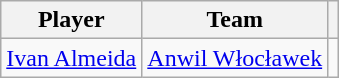<table class="wikitable">
<tr>
<th>Player</th>
<th>Team</th>
<th></th>
</tr>
<tr>
<td> <a href='#'>Ivan Almeida</a></td>
<td><a href='#'>Anwil Włocławek</a></td>
<td></td>
</tr>
</table>
